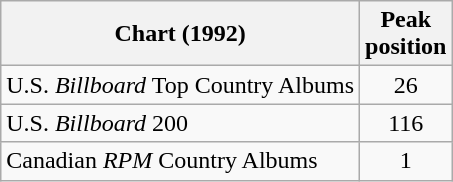<table class="wikitable">
<tr>
<th>Chart (1992)</th>
<th>Peak<br>position</th>
</tr>
<tr>
<td>U.S. <em>Billboard</em> Top Country Albums</td>
<td align="center">26</td>
</tr>
<tr>
<td>U.S. <em>Billboard</em> 200</td>
<td align="center">116</td>
</tr>
<tr>
<td>Canadian <em>RPM</em> Country Albums</td>
<td align="center">1</td>
</tr>
</table>
